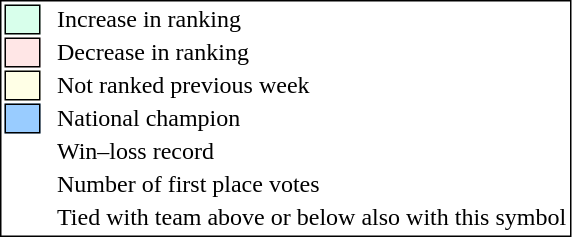<table style="border:1px solid black;">
<tr>
<td style="background:#D8FFEB; width:20px; border:1px solid black;"></td>
<td> </td>
<td>Increase in ranking</td>
</tr>
<tr>
<td style="background:#FFE6E6; width:20px; border:1px solid black;"></td>
<td> </td>
<td>Decrease in ranking</td>
</tr>
<tr>
<td style="background:#FFFFE6; width:20px; border:1px solid black;"></td>
<td> </td>
<td>Not ranked previous week</td>
</tr>
<tr>
<td style="background:#9cf; width:20px; border:1px solid black;"></td>
<td> </td>
<td>National champion</td>
</tr>
<tr>
<td></td>
<td> </td>
<td>Win–loss record</td>
</tr>
<tr>
<td></td>
<td> </td>
<td>Number of first place votes</td>
</tr>
<tr>
<td></td>
<td></td>
<td>Tied with team above or below also with this symbol</td>
</tr>
</table>
